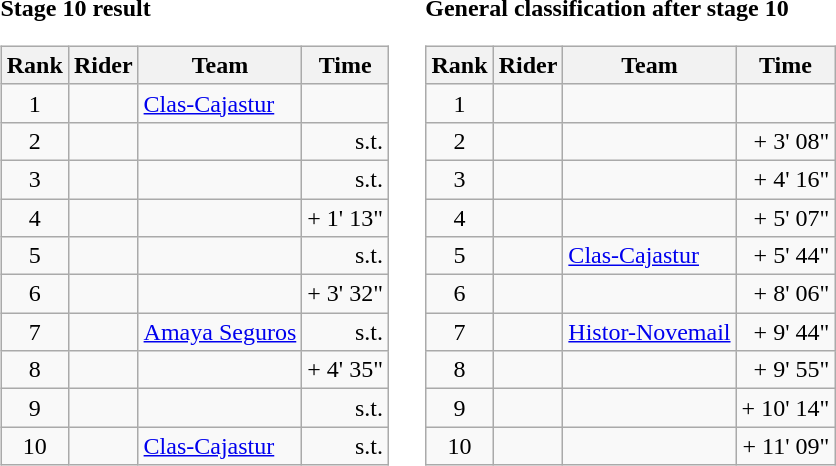<table>
<tr>
<td><strong>Stage 10 result</strong><br><table class="wikitable">
<tr>
<th scope="col">Rank</th>
<th scope="col">Rider</th>
<th scope="col">Team</th>
<th scope="col">Time</th>
</tr>
<tr>
<td style="text-align:center;">1</td>
<td></td>
<td><a href='#'>Clas-Cajastur</a></td>
<td style="text-align:right;"></td>
</tr>
<tr>
<td style="text-align:center;">2</td>
<td></td>
<td></td>
<td style="text-align:right;">s.t.</td>
</tr>
<tr>
<td style="text-align:center;">3</td>
<td> </td>
<td></td>
<td style="text-align:right;">s.t.</td>
</tr>
<tr>
<td style="text-align:center;">4</td>
<td></td>
<td></td>
<td style="text-align:right;">+ 1' 13"</td>
</tr>
<tr>
<td style="text-align:center;">5</td>
<td></td>
<td></td>
<td style="text-align:right;">s.t.</td>
</tr>
<tr>
<td style="text-align:center;">6</td>
<td></td>
<td></td>
<td style="text-align:right;">+ 3' 32"</td>
</tr>
<tr>
<td style="text-align:center;">7</td>
<td></td>
<td><a href='#'>Amaya Seguros</a></td>
<td style="text-align:right;">s.t.</td>
</tr>
<tr>
<td style="text-align:center;">8</td>
<td></td>
<td></td>
<td style="text-align:right;">+ 4' 35"</td>
</tr>
<tr>
<td style="text-align:center;">9</td>
<td></td>
<td></td>
<td style="text-align:right;">s.t.</td>
</tr>
<tr>
<td style="text-align:center;">10</td>
<td></td>
<td><a href='#'>Clas-Cajastur</a></td>
<td style="text-align:right;">s.t.</td>
</tr>
</table>
</td>
<td></td>
<td><strong>General classification after stage 10</strong><br><table class="wikitable">
<tr>
<th scope="col">Rank</th>
<th scope="col">Rider</th>
<th scope="col">Team</th>
<th scope="col">Time</th>
</tr>
<tr>
<td style="text-align:center;">1</td>
<td> </td>
<td></td>
<td style="text-align:right;"></td>
</tr>
<tr>
<td style="text-align:center;">2</td>
<td></td>
<td></td>
<td style="text-align:right;">+ 3' 08"</td>
</tr>
<tr>
<td style="text-align:center;">3</td>
<td></td>
<td></td>
<td style="text-align:right;">+ 4' 16"</td>
</tr>
<tr>
<td style="text-align:center;">4</td>
<td></td>
<td></td>
<td style="text-align:right;">+ 5' 07"</td>
</tr>
<tr>
<td style="text-align:center;">5</td>
<td></td>
<td><a href='#'>Clas-Cajastur</a></td>
<td style="text-align:right;">+ 5' 44"</td>
</tr>
<tr>
<td style="text-align:center;">6</td>
<td></td>
<td></td>
<td style="text-align:right;">+ 8' 06"</td>
</tr>
<tr>
<td style="text-align:center;">7</td>
<td></td>
<td><a href='#'>Histor-Novemail</a></td>
<td style="text-align:right;">+ 9' 44"</td>
</tr>
<tr>
<td style="text-align:center;">8</td>
<td></td>
<td></td>
<td style="text-align:right;">+ 9' 55"</td>
</tr>
<tr>
<td style="text-align:center;">9</td>
<td></td>
<td></td>
<td style="text-align:right;">+ 10' 14"</td>
</tr>
<tr>
<td style="text-align:center;">10</td>
<td></td>
<td></td>
<td style="text-align:right;">+ 11' 09"</td>
</tr>
</table>
</td>
</tr>
</table>
